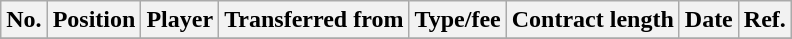<table class="wikitable plainrowheaders sortable" style="text-align:center; text-align:left">
<tr>
<th scope="col">No.</th>
<th scope="col">Position</th>
<th scope="col">Player</th>
<th scope="col">Transferred from</th>
<th scope="col">Type/fee</th>
<th scope="col">Contract length</th>
<th scope="col">Date</th>
<th scope="col" class="unsortable">Ref.</th>
</tr>
<tr>
</tr>
</table>
